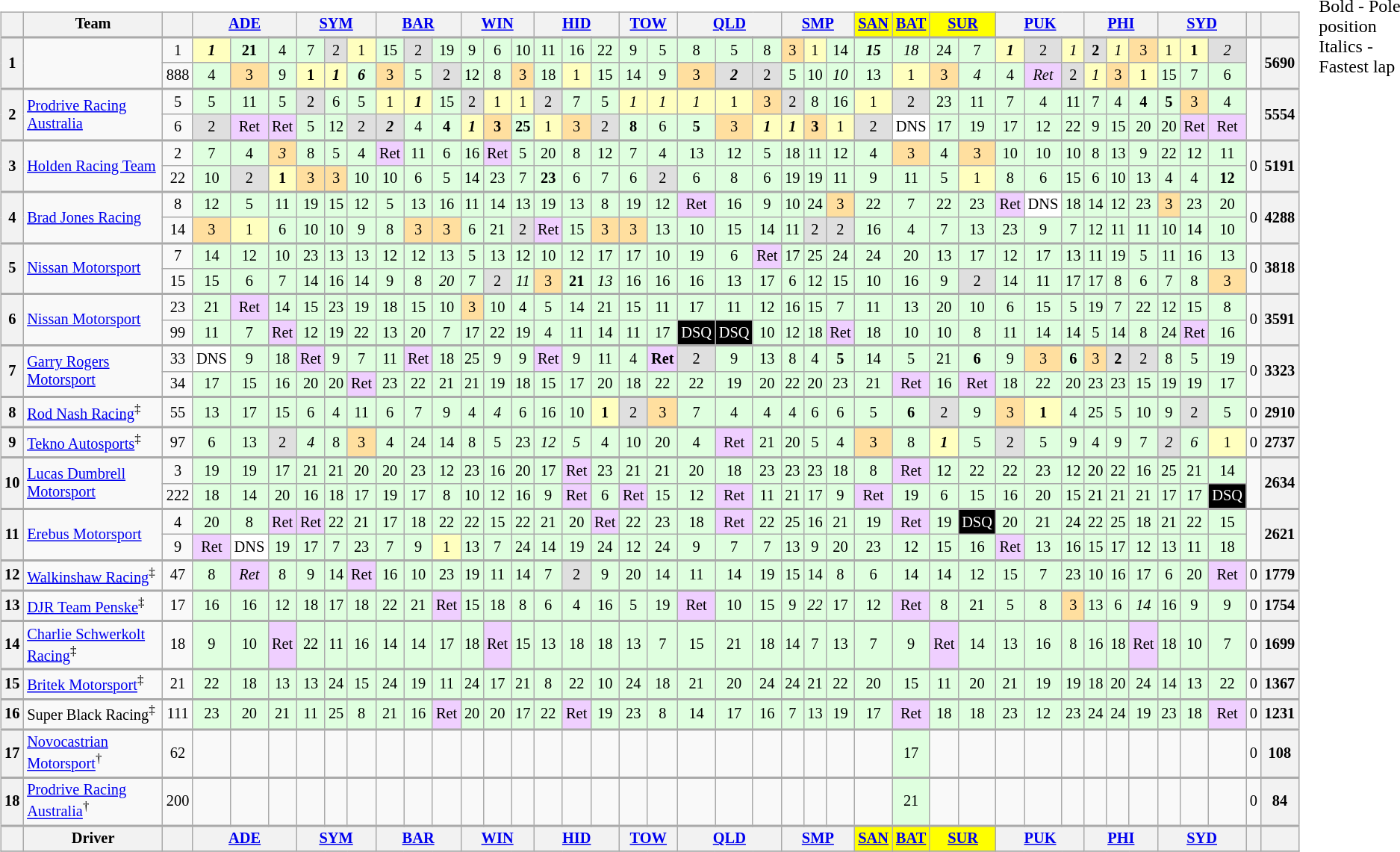<table>
<tr>
<td><br><table class="wikitable" style="font-size:85%; text-align:center">
<tr style="background:##f9f9f9; vertical-align:top;">
<th valign="middle"></th>
<th valign="middle" width="180">Team</th>
<th valign="middle"></th>
<th colspan="3" width=63px><a href='#'>ADE</a><br></th>
<th colspan="3" width=63px><a href='#'>SYM</a><br></th>
<th colspan="3" width=63px><a href='#'>BAR</a><br></th>
<th colspan="3" width=63px><a href='#'>WIN</a><br></th>
<th colspan="3" width=63px><a href='#'>HID</a><br></th>
<th colspan="2" width=42px><a href='#'>TOW</a><br></th>
<th colspan="3" width=63px><a href='#'>QLD</a><br></th>
<th colspan="3" width=63px><a href='#'>SMP</a><br></th>
<td style="background:yellow;" align="center" width=21px><strong><a href='#'>SAN</a><br></strong></td>
<td style="background:yellow;" align="center" width=21px><strong><a href='#'>BAT</a><br></strong></td>
<td style="background:yellow;" align="center" colspan="2" width=42px><strong><a href='#'>SUR</a><br></strong></td>
<th colspan="3" width=63px><a href='#'>PUK</a><br></th>
<th colspan="3" width=63px><a href='#'>PHI</a><br></th>
<th colspan="3" width=63px><a href='#'>SYD</a><br></th>
<th valign="middle"></th>
<th valign="middle"></th>
</tr>
<tr style="border-top:2px solid #aaaaaa">
<th rowspan="2">1</th>
<td rowspan="2" align="left"></td>
<td>1</td>
<td style="background: #ffffbf"><strong><em>1</em></strong></td>
<td style="background: #dfffdf"><strong>21</strong></td>
<td style="background: #dfffdf">4</td>
<td style="background: #dfffdf">7</td>
<td style="background: #dfdfdf">2</td>
<td style="background: #ffffbf">1</td>
<td style="background: #dfffdf">15</td>
<td style="background: #dfdfdf">2</td>
<td style="background: #dfffdf">19</td>
<td style="background: #dfffdf">9</td>
<td style="background: #dfffdf">6</td>
<td style="background: #dfffdf">10</td>
<td style="background: #dfffdf">11</td>
<td style="background: #dfffdf">16</td>
<td style="background: #dfffdf">22</td>
<td style="background: #dfffdf">9</td>
<td style="background: #dfffdf">5</td>
<td style="background: #dfffdf">8</td>
<td style="background: #dfffdf">5</td>
<td style="background: #dfffdf">8</td>
<td style="background: #ffdf9f">3</td>
<td style="background: #ffffbf">1</td>
<td style="background: #dfffdf">14</td>
<td style="background: #dfffdf"><strong><em>15</em></strong></td>
<td style="background: #dfffdf"><em>18</em></td>
<td style="background: #dfffdf">24</td>
<td style="background: #dfffdf">7</td>
<td style="background: #ffffbf"><strong><em>1</em></strong></td>
<td style="background: #dfdfdf">2</td>
<td style="background: #ffffbf"><em>1</em></td>
<td style="background: #dfdfdf"><strong>2</strong></td>
<td style="background: #ffffbf"><em>1</em></td>
<td style="background: #ffdf9f">3</td>
<td style="background: #ffffbf">1</td>
<td style="background: #ffffbf"><strong>1</strong></td>
<td style="background: #dfdfdf"><em>2</em></td>
<td rowspan="2"></td>
<th rowspan="2">5690</th>
</tr>
<tr>
<td>888</td>
<td style="background: #dfffdf">4</td>
<td style="background: #ffdf9f">3</td>
<td style="background: #dfffdf">9</td>
<td style="background: #ffffbf"><strong>1</strong></td>
<td style="background: #ffffbf"><strong><em>1</em></strong></td>
<td style="background: #dfffdf"><strong><em>6</em></strong></td>
<td style="background: #ffdf9f">3</td>
<td style="background: #dfffdf">5</td>
<td style="background: #dfdfdf">2</td>
<td style="background: #dfffdf">12</td>
<td style="background: #dfffdf">8</td>
<td style="background: #ffdf9f">3</td>
<td style="background: #dfffdf">18</td>
<td style="background: #ffffbf">1</td>
<td style="background: #dfffdf">15</td>
<td style="background: #dfffdf">14</td>
<td style="background: #dfffdf">9</td>
<td style="background: #ffdf9f">3</td>
<td style="background: #dfdfdf"><strong><em>2</em></strong></td>
<td style="background: #dfdfdf">2</td>
<td style="background: #dfffdf">5</td>
<td style="background: #dfffdf">10</td>
<td style="background: #dfffdf"><em>10</em></td>
<td style="background: #dfffdf">13</td>
<td style="background: #ffffbf">1</td>
<td style="background: #ffdf9f">3</td>
<td style="background: #dfffdf"><em>4</em></td>
<td style="background: #dfffdf">4</td>
<td style="background: #efcfff"><em>Ret</em></td>
<td style="background: #dfdfdf">2</td>
<td style="background: #ffffbf"><em>1</em></td>
<td style="background: #ffdf9f">3</td>
<td style="background: #ffffbf">1</td>
<td style="background: #dfffdf">15</td>
<td style="background: #dfffdf">7</td>
<td style="background: #dfffdf">6</td>
</tr>
<tr style="border-top:2px solid #aaaaaa">
<th rowspan="2">2</th>
<td rowspan="2" align="left"><a href='#'>Prodrive Racing Australia</a></td>
<td>5</td>
<td style="background: #dfffdf">5</td>
<td style="background: #dfffdf">11</td>
<td style="background: #dfffdf">5</td>
<td style="background: #dfdfdf">2</td>
<td style="background: #dfffdf">6</td>
<td style="background: #dfffdf">5</td>
<td style="background: #ffffbf">1</td>
<td style="background: #ffffbf"><strong><em>1</em></strong></td>
<td style="background: #dfffdf">15</td>
<td style="background: #dfdfdf">2</td>
<td style="background: #ffffbf">1</td>
<td style="background: #ffffbf">1</td>
<td style="background: #dfdfdf">2</td>
<td style="background: #dfffdf">7</td>
<td style="background: #dfffdf">5</td>
<td style="background: #ffffbf"><em>1</em></td>
<td style="background: #ffffbf"><em>1</em></td>
<td style="background: #ffffbf"><em>1</em></td>
<td style="background: #ffffbf">1</td>
<td style="background: #ffdf9f">3</td>
<td style="background: #dfdfdf">2</td>
<td style="background: #dfffdf">8</td>
<td style="background: #dfffdf">16</td>
<td style="background: #ffffbf">1</td>
<td style="background: #dfdfdf">2</td>
<td style="background: #dfffdf">23</td>
<td style="background: #dfffdf">11</td>
<td style="background: #dfffdf">7</td>
<td style="background: #dfffdf">4</td>
<td style="background: #dfffdf">11</td>
<td style="background: #dfffdf">7</td>
<td style="background: #dfffdf">4</td>
<td style="background: #dfffdf"><strong>4</strong></td>
<td style="background: #dfffdf"><strong>5</strong></td>
<td style="background: #ffdf9f">3</td>
<td style="background: #dfffdf">4</td>
<td rowspan="2"></td>
<th rowspan="2">5554</th>
</tr>
<tr>
<td>6</td>
<td style="background: #dfdfdf">2</td>
<td style="background: #efcfff">Ret</td>
<td style="background: #efcfff">Ret</td>
<td style="background: #dfffdf">5</td>
<td style="background: #dfffdf">12</td>
<td style="background: #dfdfdf">2</td>
<td style="background: #dfdfdf"><strong><em>2</em></strong></td>
<td style="background: #dfffdf">4</td>
<td style="background: #dfffdf"><strong>4</strong></td>
<td style="background: #ffffbf"><strong><em>1</em></strong></td>
<td style="background: #ffdf9f"><strong>3</strong></td>
<td style="background: #dfffdf"><strong>25</strong></td>
<td style="background: #ffffbf">1</td>
<td style="background: #ffdf9f">3</td>
<td style="background: #dfdfdf">2</td>
<td style="background: #dfffdf"><strong>8</strong></td>
<td style="background: #dfffdf">6</td>
<td style="background: #dfffdf"><strong>5</strong></td>
<td style="background: #ffdf9f">3</td>
<td style="background: #ffffbf"><strong><em>1</em></strong></td>
<td style="background: #ffffbf"><strong><em>1</em></strong></td>
<td style="background: #ffdf9f"><strong>3</strong></td>
<td style="background: #ffffbf">1</td>
<td style="background: #dfdfdf">2</td>
<td style="background: #ffffff">DNS</td>
<td style="background: #dfffdf">17</td>
<td style="background: #dfffdf">19</td>
<td style="background: #dfffdf">17</td>
<td style="background: #dfffdf">12</td>
<td style="background: #dfffdf">22</td>
<td style="background: #dfffdf">9</td>
<td style="background: #dfffdf">15</td>
<td style="background: #dfffdf">20</td>
<td style="background: #dfffdf">20</td>
<td style="background: #efcfff">Ret</td>
<td style="background: #efcfff">Ret</td>
</tr>
<tr style="border-top:2px solid #aaaaaa">
<th rowspan="2">3</th>
<td rowspan="2" align="left"><a href='#'>Holden Racing Team</a></td>
<td>2</td>
<td style="background: #dfffdf">7</td>
<td style="background: #dfffdf">4</td>
<td style="background: #ffdf9f"><em>3</em></td>
<td style="background: #dfffdf">8</td>
<td style="background: #dfffdf">5</td>
<td style="background: #dfffdf">4</td>
<td style="background: #efcfff">Ret</td>
<td style="background: #dfffdf">11</td>
<td style="background: #dfffdf">6</td>
<td style="background: #dfffdf">16</td>
<td style="background: #efcfff">Ret</td>
<td style="background: #dfffdf">5</td>
<td style="background: #dfffdf">20</td>
<td style="background: #dfffdf">8</td>
<td style="background: #dfffdf">12</td>
<td style="background: #dfffdf">7</td>
<td style="background: #dfffdf">4</td>
<td style="background: #dfffdf">13</td>
<td style="background: #dfffdf">12</td>
<td style="background: #dfffdf">5</td>
<td style="background: #dfffdf">18</td>
<td style="background: #dfffdf">11</td>
<td style="background: #dfffdf">12</td>
<td style="background: #dfffdf">4</td>
<td style="background: #ffdf9f">3</td>
<td style="background: #dfffdf">4</td>
<td style="background: #ffdf9f">3</td>
<td style="background: #dfffdf">10</td>
<td style="background: #dfffdf">10</td>
<td style="background: #dfffdf">10</td>
<td style="background: #dfffdf">8</td>
<td style="background: #dfffdf">13</td>
<td style="background: #dfffdf">9</td>
<td style="background: #dfffdf">22</td>
<td style="background: #dfffdf">12</td>
<td style="background: #dfffdf">11</td>
<td rowspan="2">0</td>
<th rowspan="2">5191</th>
</tr>
<tr>
<td>22</td>
<td style="background: #dfffdf">10</td>
<td style="background: #dfdfdf">2</td>
<td style="background: #ffffbf"><strong>1</strong></td>
<td style="background: #ffdf9f">3</td>
<td style="background: #ffdf9f">3</td>
<td style="background: #dfffdf">10</td>
<td style="background: #dfffdf">10</td>
<td style="background: #dfffdf">6</td>
<td style="background: #dfffdf">5</td>
<td style="background: #dfffdf">14</td>
<td style="background: #dfffdf">23</td>
<td style="background: #dfffdf">7</td>
<td style="background: #dfffdf"><strong>23</strong></td>
<td style="background: #dfffdf">6</td>
<td style="background: #dfffdf">7</td>
<td style="background: #dfffdf">6</td>
<td style="background: #dfdfdf">2</td>
<td style="background: #dfffdf">6</td>
<td style="background: #dfffdf">8</td>
<td style="background: #dfffdf">6</td>
<td style="background: #dfffdf">19</td>
<td style="background: #dfffdf">19</td>
<td style="background: #dfffdf">11</td>
<td style="background: #dfffdf">9</td>
<td style="background: #dfffdf">11</td>
<td style="background: #dfffdf">5</td>
<td style="background: #ffffbf">1</td>
<td style="background: #dfffdf">8</td>
<td style="background: #dfffdf">6</td>
<td style="background: #dfffdf">15</td>
<td style="background: #dfffdf">6</td>
<td style="background: #dfffdf">10</td>
<td style="background: #dfffdf">13</td>
<td style="background: #dfffdf">4</td>
<td style="background: #dfffdf">4</td>
<td style="background: #dfffdf"><strong>12</strong></td>
</tr>
<tr style="border-top:2px solid #aaaaaa">
<th rowspan="2">4</th>
<td rowspan="2"  align="left"><a href='#'>Brad Jones Racing</a></td>
<td>8</td>
<td style="background: #dfffdf">12</td>
<td style="background: #dfffdf">5</td>
<td style="background: #dfffdf">11</td>
<td style="background: #dfffdf">19</td>
<td style="background: #dfffdf">15</td>
<td style="background: #dfffdf">12</td>
<td style="background: #dfffdf">5</td>
<td style="background: #dfffdf">13</td>
<td style="background: #dfffdf">16</td>
<td style="background: #dfffdf">11</td>
<td style="background: #dfffdf">14</td>
<td style="background: #dfffdf">13</td>
<td style="background: #dfffdf">19</td>
<td style="background: #dfffdf">13</td>
<td style="background: #dfffdf">8</td>
<td style="background: #dfffdf">19</td>
<td style="background: #dfffdf">12</td>
<td style="background: #efcfff">Ret</td>
<td style="background: #dfffdf">16</td>
<td style="background: #dfffdf">9</td>
<td style="background: #dfffdf">10</td>
<td style="background: #dfffdf">24</td>
<td style="background: #ffdf9f">3</td>
<td style="background: #dfffdf">22</td>
<td style="background: #dfffdf">7</td>
<td style="background: #dfffdf">22</td>
<td style="background: #dfffdf">23</td>
<td style="background: #efcfff">Ret</td>
<td style="background: #ffffff">DNS</td>
<td style="background: #dfffdf">18</td>
<td style="background: #dfffdf">14</td>
<td style="background: #dfffdf">12</td>
<td style="background: #dfffdf">23</td>
<td style="background: #ffdf9f">3</td>
<td style="background: #dfffdf">23</td>
<td style="background: #dfffdf">20</td>
<td rowspan="2">0</td>
<th rowspan="2">4288</th>
</tr>
<tr>
<td>14</td>
<td style="background: #ffdf9f">3</td>
<td style="background: #ffffbf">1</td>
<td style="background: #dfffdf">6</td>
<td style="background: #dfffdf">10</td>
<td style="background: #dfffdf">10</td>
<td style="background: #dfffdf">9</td>
<td style="background: #dfffdf">8</td>
<td style="background: #ffdf9f">3</td>
<td style="background: #ffdf9f">3</td>
<td style="background: #dfffdf">6</td>
<td style="background: #dfffdf">21</td>
<td style="background: #dfdfdf">2</td>
<td style="background: #efcfff">Ret</td>
<td style="background: #dfffdf">15</td>
<td style="background: #ffdf9f">3</td>
<td style="background: #ffdf9f">3</td>
<td style="background: #dfffdf">13</td>
<td style="background: #dfffdf">10</td>
<td style="background: #dfffdf">15</td>
<td style="background: #dfffdf">14</td>
<td style="background: #dfffdf">11</td>
<td style="background: #dfdfdf">2</td>
<td style="background: #dfdfdf">2</td>
<td style="background: #dfffdf">16</td>
<td style="background: #dfffdf">4</td>
<td style="background: #dfffdf">7</td>
<td style="background: #dfffdf">13</td>
<td style="background: #dfffdf">23</td>
<td style="background: #dfffdf">9</td>
<td style="background: #dfffdf">7</td>
<td style="background: #dfffdf">12</td>
<td style="background: #dfffdf">11</td>
<td style="background: #dfffdf">11</td>
<td style="background: #dfffdf">10</td>
<td style="background: #dfffdf">14</td>
<td style="background: #dfffdf">10</td>
</tr>
<tr style="border-top:2px solid #aaaaaa">
<th rowspan="2">5</th>
<td rowspan="2"  align="left"><a href='#'>Nissan Motorsport</a></td>
<td>7</td>
<td style="background: #dfffdf">14</td>
<td style="background: #dfffdf">12</td>
<td style="background: #dfffdf">10</td>
<td style="background: #dfffdf">23</td>
<td style="background: #dfffdf">13</td>
<td style="background: #dfffdf">13</td>
<td style="background: #dfffdf">12</td>
<td style="background: #dfffdf">12</td>
<td style="background: #dfffdf">13</td>
<td style="background: #dfffdf">5</td>
<td style="background: #dfffdf">13</td>
<td style="background: #dfffdf">12</td>
<td style="background: #dfffdf">10</td>
<td style="background: #dfffdf">12</td>
<td style="background: #dfffdf">17</td>
<td style="background: #dfffdf">17</td>
<td style="background: #dfffdf">10</td>
<td style="background: #dfffdf">19</td>
<td style="background: #dfffdf">6</td>
<td style="background: #efcfff">Ret</td>
<td style="background: #dfffdf">17</td>
<td style="background: #dfffdf">25</td>
<td style="background: #dfffdf">24</td>
<td style="background: #dfffdf">24</td>
<td style="background: #dfffdf">20</td>
<td style="background: #dfffdf">13</td>
<td style="background: #dfffdf">17</td>
<td style="background: #dfffdf">12</td>
<td style="background: #dfffdf">17</td>
<td style="background: #dfffdf">13</td>
<td style="background: #dfffdf">11</td>
<td style="background: #dfffdf">19</td>
<td style="background: #dfffdf">5</td>
<td style="background: #dfffdf">11</td>
<td style="background: #dfffdf">16</td>
<td style="background: #dfffdf">13</td>
<td rowspan="2">0</td>
<th rowspan="2">3818</th>
</tr>
<tr>
<td>15</td>
<td style="background: #dfffdf">15</td>
<td style="background: #dfffdf">6</td>
<td style="background: #dfffdf">7</td>
<td style="background: #dfffdf">14</td>
<td style="background: #dfffdf">16</td>
<td style="background: #dfffdf">14</td>
<td style="background: #dfffdf">9</td>
<td style="background: #dfffdf">8</td>
<td style="background: #dfffdf"><em>20</em></td>
<td style="background: #dfffdf">7</td>
<td style="background: #dfdfdf">2</td>
<td style="background: #dfffdf"><em>11</em></td>
<td style="background: #ffdf9f">3</td>
<td style="background: #dfffdf"><strong>21</strong></td>
<td style="background: #dfffdf"><em>13</em></td>
<td style="background: #dfffdf">16</td>
<td style="background: #dfffdf">16</td>
<td style="background: #dfffdf">16</td>
<td style="background: #dfffdf">13</td>
<td style="background: #dfffdf">17</td>
<td style="background: #dfffdf">6</td>
<td style="background: #dfffdf">12</td>
<td style="background: #dfffdf">15</td>
<td style="background: #dfffdf">10</td>
<td style="background: #dfffdf">16</td>
<td style="background: #dfffdf">9</td>
<td style="background: #dfdfdf">2</td>
<td style="background: #dfffdf">14</td>
<td style="background: #dfffdf">11</td>
<td style="background: #dfffdf">17</td>
<td style="background: #dfffdf">17</td>
<td style="background: #dfffdf">8</td>
<td style="background: #dfffdf">6</td>
<td style="background: #dfffdf">7</td>
<td style="background: #dfffdf">8</td>
<td style="background: #ffdf9f">3</td>
</tr>
<tr style="border-top:2px solid #aaaaaa">
<th rowspan="2">6</th>
<td rowspan="2" align="left"><a href='#'>Nissan Motorsport</a></td>
<td>23</td>
<td style="background: #dfffdf">21</td>
<td style="background: #efcfff">Ret</td>
<td style="background: #dfffdf">14</td>
<td style="background: #dfffdf">15</td>
<td style="background: #dfffdf">23</td>
<td style="background: #dfffdf">19</td>
<td style="background: #dfffdf">18</td>
<td style="background: #dfffdf">15</td>
<td style="background: #dfffdf">10</td>
<td style="background: #ffdf9f">3</td>
<td style="background: #dfffdf">10</td>
<td style="background: #dfffdf">4</td>
<td style="background: #dfffdf">5</td>
<td style="background: #dfffdf">14</td>
<td style="background: #dfffdf">21</td>
<td style="background: #dfffdf">15</td>
<td style="background: #dfffdf">11</td>
<td style="background: #dfffdf">17</td>
<td style="background: #dfffdf">11</td>
<td style="background: #dfffdf">12</td>
<td style="background: #dfffdf">16</td>
<td style="background: #dfffdf">15</td>
<td style="background: #dfffdf">7</td>
<td style="background: #dfffdf">11</td>
<td style="background: #dfffdf">13</td>
<td style="background: #dfffdf">20</td>
<td style="background: #dfffdf">10</td>
<td style="background: #dfffdf">6</td>
<td style="background: #dfffdf">15</td>
<td style="background: #dfffdf">5</td>
<td style="background: #dfffdf">19</td>
<td style="background: #dfffdf">7</td>
<td style="background: #dfffdf">22</td>
<td style="background: #dfffdf">12</td>
<td style="background: #dfffdf">15</td>
<td style="background: #dfffdf">8</td>
<td rowspan="2">0</td>
<th rowspan="2">3591</th>
</tr>
<tr>
<td>99</td>
<td style="background: #dfffdf">11</td>
<td style="background: #dfffdf">7</td>
<td style="background: #efcfff">Ret</td>
<td style="background: #dfffdf">12</td>
<td style="background: #dfffdf">19</td>
<td style="background: #dfffdf">22</td>
<td style="background: #dfffdf">13</td>
<td style="background: #dfffdf">20</td>
<td style="background: #dfffdf">7</td>
<td style="background: #dfffdf">17</td>
<td style="background: #dfffdf">22</td>
<td style="background: #dfffdf">19</td>
<td style="background: #dfffdf">4</td>
<td style="background: #dfffdf">11</td>
<td style="background: #dfffdf">14</td>
<td style="background: #dfffdf">11</td>
<td style="background: #dfffdf">17</td>
<td style="background: #000; color: white">DSQ</td>
<td style="background: #000; color: white">DSQ</td>
<td style="background: #dfffdf">10</td>
<td style="background: #dfffdf">12</td>
<td style="background: #dfffdf">18</td>
<td style="background: #efcfff">Ret</td>
<td style="background: #dfffdf">18</td>
<td style="background: #dfffdf">10</td>
<td style="background: #dfffdf">10</td>
<td style="background: #dfffdf">8</td>
<td style="background: #dfffdf">11</td>
<td style="background: #dfffdf">14</td>
<td style="background: #dfffdf">14</td>
<td style="background: #dfffdf">5</td>
<td style="background: #dfffdf">14</td>
<td style="background: #dfffdf">8</td>
<td style="background: #dfffdf">24</td>
<td style="background: #efcfff">Ret</td>
<td style="background: #dfffdf">16</td>
</tr>
<tr style="border-top:2px solid #aaaaaa">
<th rowspan="2">7</th>
<td rowspan="2" align="left"><a href='#'>Garry Rogers Motorsport</a></td>
<td>33</td>
<td style="background: #ffffff">DNS</td>
<td style="background: #dfffdf">9</td>
<td style="background: #dfffdf">18</td>
<td style="background: #efcfff">Ret</td>
<td style="background: #dfffdf">9</td>
<td style="background: #dfffdf">7</td>
<td style="background: #dfffdf">11</td>
<td style="background: #efcfff">Ret</td>
<td style="background: #dfffdf">18</td>
<td style="background: #dfffdf">25</td>
<td style="background: #dfffdf">9</td>
<td style="background: #dfffdf">9</td>
<td style="background: #efcfff">Ret</td>
<td style="background: #dfffdf">9</td>
<td style="background: #dfffdf">11</td>
<td style="background: #dfffdf">4</td>
<td style="background: #efcfff"><strong>Ret</strong></td>
<td style="background: #dfdfdf">2</td>
<td style="background: #dfffdf">9</td>
<td style="background: #dfffdf">13</td>
<td style="background: #dfffdf">8</td>
<td style="background: #dfffdf">4</td>
<td style="background: #dfffdf"><strong>5</strong></td>
<td style="background: #dfffdf">14</td>
<td style="background: #dfffdf">5</td>
<td style="background: #dfffdf">21</td>
<td style="background: #dfffdf"><strong>6</strong></td>
<td style="background: #dfffdf">9</td>
<td style="background: #ffdf9f">3</td>
<td style="background: #dfffdf"><strong>6</strong></td>
<td style="background: #ffdf9f">3</td>
<td style="background: #dfdfdf"><strong>2</strong></td>
<td style="background: #dfdfdf">2</td>
<td style="background: #dfffdf">8</td>
<td style="background: #dfffdf">5</td>
<td style="background: #dfffdf">19</td>
<td rowspan="2">0</td>
<th rowspan="2">3323</th>
</tr>
<tr>
<td>34</td>
<td style="background: #dfffdf">17</td>
<td style="background: #dfffdf">15</td>
<td style="background: #dfffdf">16</td>
<td style="background: #dfffdf">20</td>
<td style="background: #dfffdf">20</td>
<td style="background: #efcfff">Ret</td>
<td style="background: #dfffdf">23</td>
<td style="background: #dfffdf">22</td>
<td style="background: #dfffdf">21</td>
<td style="background: #dfffdf">21</td>
<td style="background: #dfffdf">19</td>
<td style="background: #dfffdf">18</td>
<td style="background: #dfffdf">15</td>
<td style="background: #dfffdf">17</td>
<td style="background: #dfffdf">20</td>
<td style="background: #dfffdf">18</td>
<td style="background: #dfffdf">22</td>
<td style="background: #dfffdf">22</td>
<td style="background: #dfffdf">19</td>
<td style="background: #dfffdf">20</td>
<td style="background: #dfffdf">22</td>
<td style="background: #dfffdf">20</td>
<td style="background: #dfffdf">23</td>
<td style="background: #dfffdf">21</td>
<td style="background: #efcfff">Ret</td>
<td style="background: #dfffdf">16</td>
<td style="background: #efcfff">Ret</td>
<td style="background: #dfffdf">18</td>
<td style="background: #dfffdf">22</td>
<td style="background: #dfffdf">20</td>
<td style="background: #dfffdf">23</td>
<td style="background: #dfffdf">23</td>
<td style="background: #dfffdf">15</td>
<td style="background: #dfffdf">19</td>
<td style="background: #dfffdf">19</td>
<td style="background: #dfffdf">17</td>
</tr>
<tr style="border-top:2px solid #aaaaaa">
<th>8</th>
<td align="left"><a href='#'>Rod Nash Racing</a><sup>‡</sup></td>
<td>55</td>
<td style="background: #dfffdf">13</td>
<td style="background: #dfffdf">17</td>
<td style="background: #dfffdf">15</td>
<td style="background: #dfffdf">6</td>
<td style="background: #dfffdf">4</td>
<td style="background: #dfffdf">11</td>
<td style="background: #dfffdf">6</td>
<td style="background: #dfffdf">7</td>
<td style="background: #dfffdf">9</td>
<td style="background: #dfffdf">4</td>
<td style="background: #dfffdf"><em>4</em></td>
<td style="background: #dfffdf">6</td>
<td style="background: #dfffdf">16</td>
<td style="background: #dfffdf">10</td>
<td style="background: #ffffbf"><strong>1</strong></td>
<td style="background: #dfdfdf">2</td>
<td style="background: #ffdf9f">3</td>
<td style="background: #dfffdf">7</td>
<td style="background: #dfffdf">4</td>
<td style="background: #dfffdf">4</td>
<td style="background: #dfffdf">4</td>
<td style="background: #dfffdf">6</td>
<td style="background: #dfffdf">6</td>
<td style="background: #dfffdf">5</td>
<td style="background: #dfffdf"><strong>6</strong></td>
<td style="background: #dfdfdf">2</td>
<td style="background: #dfffdf">9</td>
<td style="background: #ffdf9f">3</td>
<td style="background: #ffffbf"><strong>1</strong></td>
<td style="background: #dfffdf">4</td>
<td style="background: #dfffdf">25</td>
<td style="background: #dfffdf">5</td>
<td style="background: #dfffdf">10</td>
<td style="background: #dfffdf">9</td>
<td style="background: #dfdfdf">2</td>
<td style="background: #dfffdf">5</td>
<td>0</td>
<th>2910</th>
</tr>
<tr style="border-top:2px solid #aaaaaa">
<th>9</th>
<td align="left"><a href='#'>Tekno Autosports</a><sup>‡</sup></td>
<td>97</td>
<td style="background: #dfffdf">6</td>
<td style="background: #dfffdf">13</td>
<td style="background: #dfdfdf">2</td>
<td style="background: #dfffdf"><em>4</em></td>
<td style="background: #dfffdf">8</td>
<td style="background: #ffdf9f">3</td>
<td style="background: #dfffdf">4</td>
<td style="background: #dfffdf">24</td>
<td style="background: #dfffdf">14</td>
<td style="background: #dfffdf">8</td>
<td style="background: #dfffdf">5</td>
<td style="background: #dfffdf">23</td>
<td style="background: #dfffdf"><em>12</em></td>
<td style="background: #dfffdf"><em>5</em></td>
<td style="background: #dfffdf">4</td>
<td style="background: #dfffdf">10</td>
<td style="background: #dfffdf">20</td>
<td style="background: #dfffdf">4</td>
<td style="background: #efcfff">Ret</td>
<td style="background: #dfffdf">21</td>
<td style="background: #dfffdf">20</td>
<td style="background: #dfffdf">5</td>
<td style="background: #dfffdf">4</td>
<td style="background: #ffdf9f">3</td>
<td style="background: #dfffdf">8</td>
<td style="background: #ffffbf"><strong><em>1</em></strong></td>
<td style="background: #dfffdf">5</td>
<td style="background: #dfdfdf">2</td>
<td style="background: #dfffdf">5</td>
<td style="background: #dfffdf">9</td>
<td style="background: #dfffdf">4</td>
<td style="background: #dfffdf">9</td>
<td style="background: #dfffdf">7</td>
<td style="background: #dfdfdf"><em>2</em></td>
<td style="background: #dfffdf"><em>6</em></td>
<td style="background: #ffffbf">1</td>
<td>0</td>
<th>2737</th>
</tr>
<tr style="border-top:2px solid #aaaaaa">
<th rowspan="2">10</th>
<td rowspan="2" align="left"><a href='#'>Lucas Dumbrell Motorsport</a></td>
<td>3</td>
<td style="background: #dfffdf">19</td>
<td style="background: #dfffdf">19</td>
<td style="background: #dfffdf">17</td>
<td style="background: #dfffdf">21</td>
<td style="background: #dfffdf">21</td>
<td style="background: #dfffdf">20</td>
<td style="background: #dfffdf">20</td>
<td style="background: #dfffdf">23</td>
<td style="background: #dfffdf">12</td>
<td style="background: #dfffdf">23</td>
<td style="background: #dfffdf">16</td>
<td style="background: #dfffdf">20</td>
<td style="background: #dfffdf">17</td>
<td style="background: #efcfff">Ret</td>
<td style="background: #dfffdf">23</td>
<td style="background: #dfffdf">21</td>
<td style="background: #dfffdf">21</td>
<td style="background: #dfffdf">20</td>
<td style="background: #dfffdf">18</td>
<td style="background: #dfffdf">23</td>
<td style="background: #dfffdf">23</td>
<td style="background: #dfffdf">23</td>
<td style="background: #dfffdf">18</td>
<td style="background: #dfffdf">8</td>
<td style="background: #efcfff">Ret</td>
<td style="background: #dfffdf">12</td>
<td style="background: #dfffdf">22</td>
<td style="background: #dfffdf">22</td>
<td style="background: #dfffdf">23</td>
<td style="background: #dfffdf">12</td>
<td style="background: #dfffdf">20</td>
<td style="background: #dfffdf">22</td>
<td style="background: #dfffdf">16</td>
<td style="background: #dfffdf">25</td>
<td style="background: #dfffdf">21</td>
<td style="background: #dfffdf">14</td>
<td rowspan="2"></td>
<th rowspan="2">2634</th>
</tr>
<tr>
<td>222</td>
<td style="background: #dfffdf">18</td>
<td style="background: #dfffdf">14</td>
<td style="background: #dfffdf">20</td>
<td style="background: #dfffdf">16</td>
<td style="background: #dfffdf">18</td>
<td style="background: #dfffdf">17</td>
<td style="background: #dfffdf">19</td>
<td style="background: #dfffdf">17</td>
<td style="background: #dfffdf">8</td>
<td style="background: #dfffdf">10</td>
<td style="background: #dfffdf">12</td>
<td style="background: #dfffdf">16</td>
<td style="background: #dfffdf">9</td>
<td style="background: #efcfff">Ret</td>
<td style="background: #dfffdf">6</td>
<td style="background: #efcfff">Ret</td>
<td style="background: #dfffdf">15</td>
<td style="background: #dfffdf">12</td>
<td style="background: #efcfff">Ret</td>
<td style="background: #dfffdf">11</td>
<td style="background: #dfffdf">21</td>
<td style="background: #dfffdf">17</td>
<td style="background: #dfffdf">9</td>
<td style="background: #efcfff">Ret</td>
<td style="background: #dfffdf">19</td>
<td style="background: #dfffdf">6</td>
<td style="background: #dfffdf">15</td>
<td style="background: #dfffdf">16</td>
<td style="background: #dfffdf">20</td>
<td style="background: #dfffdf">15</td>
<td style="background: #dfffdf">21</td>
<td style="background: #dfffdf">21</td>
<td style="background: #dfffdf">21</td>
<td style="background: #dfffdf">17</td>
<td style="background: #dfffdf">17</td>
<td style="background: #000; color: white">DSQ</td>
</tr>
<tr style="border-top:2px solid #aaaaaa">
<th rowspan="2">11</th>
<td rowspan="2" align="left"><a href='#'>Erebus Motorsport</a></td>
<td>4</td>
<td style="background: #dfffdf">20</td>
<td style="background: #dfffdf">8</td>
<td style="background: #efcfff">Ret</td>
<td style="background: #efcfff">Ret</td>
<td style="background: #dfffdf">22</td>
<td style="background: #dfffdf">21</td>
<td style="background: #dfffdf">17</td>
<td style="background: #dfffdf">18</td>
<td style="background: #dfffdf">22</td>
<td style="background: #dfffdf">22</td>
<td style="background: #dfffdf">15</td>
<td style="background: #dfffdf">22</td>
<td style="background: #dfffdf">21</td>
<td style="background: #dfffdf">20</td>
<td style="background: #efcfff">Ret</td>
<td style="background: #dfffdf">22</td>
<td style="background: #dfffdf">23</td>
<td style="background: #dfffdf">18</td>
<td style="background: #efcfff">Ret</td>
<td style="background: #dfffdf">22</td>
<td style="background: #dfffdf">25</td>
<td style="background: #dfffdf">16</td>
<td style="background: #dfffdf">21</td>
<td style="background: #dfffdf">19</td>
<td style="background: #efcfff">Ret</td>
<td style="background: #dfffdf">19</td>
<td style="background: #000; color: white">DSQ</td>
<td style="background: #dfffdf">20</td>
<td style="background: #dfffdf">21</td>
<td style="background: #dfffdf">24</td>
<td style="background: #dfffdf">22</td>
<td style="background: #dfffdf">25</td>
<td style="background: #dfffdf">18</td>
<td style="background: #dfffdf">21</td>
<td style="background: #dfffdf">22</td>
<td style="background: #dfffdf">15</td>
<td rowspan="2"></td>
<th rowspan="2">2621</th>
</tr>
<tr>
<td>9</td>
<td style="background: #efcfff">Ret</td>
<td style="background: #ffffff">DNS</td>
<td style="background: #dfffdf">19</td>
<td style="background: #dfffdf">17</td>
<td style="background: #dfffdf">7</td>
<td style="background: #dfffdf">23</td>
<td style="background: #dfffdf">7</td>
<td style="background: #dfffdf">9</td>
<td style="background: #ffffbf">1</td>
<td style="background: #dfffdf">13</td>
<td style="background: #dfffdf">7</td>
<td style="background: #dfffdf">24</td>
<td style="background: #dfffdf">14</td>
<td style="background: #dfffdf">19</td>
<td style="background: #dfffdf">24</td>
<td style="background: #dfffdf">12</td>
<td style="background: #dfffdf">24</td>
<td style="background: #dfffdf">9</td>
<td style="background: #dfffdf">7</td>
<td style="background: #dfffdf">7</td>
<td style="background: #dfffdf">13</td>
<td style="background: #dfffdf">9</td>
<td style="background: #dfffdf">20</td>
<td style="background: #dfffdf">23</td>
<td style="background: #dfffdf">12</td>
<td style="background: #dfffdf">15</td>
<td style="background: #dfffdf">16</td>
<td style="background: #efcfff">Ret</td>
<td style="background: #dfffdf">13</td>
<td style="background: #dfffdf">16</td>
<td style="background: #dfffdf">15</td>
<td style="background: #dfffdf">17</td>
<td style="background: #dfffdf">12</td>
<td style="background: #dfffdf">13</td>
<td style="background: #dfffdf">11</td>
<td style="background: #dfffdf">18</td>
</tr>
<tr style="border-top:2px solid #aaaaaa">
<th>12</th>
<td align="left"><a href='#'>Walkinshaw Racing</a><sup>‡</sup></td>
<td>47</td>
<td style="background: #dfffdf">8</td>
<td style="background: #efcfff"><em>Ret</em></td>
<td style="background: #dfffdf">8</td>
<td style="background: #dfffdf">9</td>
<td style="background: #dfffdf">14</td>
<td style="background: #efcfff">Ret</td>
<td style="background: #dfffdf">16</td>
<td style="background: #dfffdf">10</td>
<td style="background: #dfffdf">23</td>
<td style="background: #dfffdf">19</td>
<td style="background: #dfffdf">11</td>
<td style="background: #dfffdf">14</td>
<td style="background: #dfffdf">7</td>
<td style="background: #dfdfdf">2</td>
<td style="background: #dfffdf">9</td>
<td style="background: #dfffdf">20</td>
<td style="background: #dfffdf">14</td>
<td style="background: #dfffdf">11</td>
<td style="background: #dfffdf">14</td>
<td style="background: #dfffdf">19</td>
<td style="background: #dfffdf">15</td>
<td style="background: #dfffdf">14</td>
<td style="background: #dfffdf">8</td>
<td style="background: #dfffdf">6</td>
<td style="background: #dfffdf">14</td>
<td style="background: #dfffdf">14</td>
<td style="background: #dfffdf">12</td>
<td style="background: #dfffdf">15</td>
<td style="background: #dfffdf">7</td>
<td style="background: #dfffdf">23</td>
<td style="background: #dfffdf">10</td>
<td style="background: #dfffdf">16</td>
<td style="background: #dfffdf">17</td>
<td style="background: #dfffdf">6</td>
<td style="background: #dfffdf">20</td>
<td style="background: #efcfff">Ret</td>
<td>0</td>
<th>1779</th>
</tr>
<tr style="border-top:2px solid #aaaaaa">
<th>13</th>
<td align="left"><a href='#'>DJR Team Penske</a><sup>‡</sup></td>
<td>17</td>
<td style="background: #dfffdf">16</td>
<td style="background: #dfffdf">16</td>
<td style="background: #dfffdf">12</td>
<td style="background: #dfffdf">18</td>
<td style="background: #dfffdf">17</td>
<td style="background: #dfffdf">18</td>
<td style="background: #dfffdf">22</td>
<td style="background: #dfffdf">21</td>
<td style="background: #efcfff">Ret</td>
<td style="background: #dfffdf">15</td>
<td style="background: #dfffdf">18</td>
<td style="background: #dfffdf">8</td>
<td style="background: #dfffdf">6</td>
<td style="background: #dfffdf">4</td>
<td style="background: #dfffdf">16</td>
<td style="background: #dfffdf">5</td>
<td style="background: #dfffdf">19</td>
<td style="background: #efcfff">Ret</td>
<td style="background: #dfffdf">10</td>
<td style="background: #dfffdf">15</td>
<td style="background: #dfffdf">9</td>
<td style="background: #dfffdf"><em>22</em></td>
<td style="background: #dfffdf">17</td>
<td style="background: #dfffdf">12</td>
<td style="background: #efcfff">Ret</td>
<td style="background: #dfffdf">8</td>
<td style="background: #dfffdf">21</td>
<td style="background: #dfffdf">5</td>
<td style="background: #dfffdf">8</td>
<td style="background: #ffdf9f">3</td>
<td style="background: #dfffdf">13</td>
<td style="background: #dfffdf">6</td>
<td style="background: #dfffdf"><em>14</em></td>
<td style="background: #dfffdf">16</td>
<td style="background: #dfffdf">9</td>
<td style="background: #dfffdf">9</td>
<td>0</td>
<th>1754</th>
</tr>
<tr style="border-top:2px solid #aaaaaa">
<th>14</th>
<td align="left"><a href='#'>Charlie Schwerkolt Racing</a><sup>‡</sup></td>
<td>18</td>
<td style="background: #dfffdf">9</td>
<td style="background: #dfffdf">10</td>
<td style="background: #efcfff">Ret</td>
<td style="background: #dfffdf">22</td>
<td style="background: #dfffdf">11</td>
<td style="background: #dfffdf">16</td>
<td style="background: #dfffdf">14</td>
<td style="background: #dfffdf">14</td>
<td style="background: #dfffdf">17</td>
<td style="background: #dfffdf">18</td>
<td style="background: #efcfff">Ret</td>
<td style="background: #dfffdf">15</td>
<td style="background: #dfffdf">13</td>
<td style="background: #dfffdf">18</td>
<td style="background: #dfffdf">18</td>
<td style="background: #dfffdf">13</td>
<td style="background: #dfffdf">7</td>
<td style="background: #dfffdf">15</td>
<td style="background: #dfffdf">21</td>
<td style="background: #dfffdf">18</td>
<td style="background: #dfffdf">14</td>
<td style="background: #dfffdf">7</td>
<td style="background: #dfffdf">13</td>
<td style="background: #dfffdf">7</td>
<td style="background: #dfffdf">9</td>
<td style="background: #efcfff">Ret</td>
<td style="background: #dfffdf">14</td>
<td style="background: #dfffdf">13</td>
<td style="background: #dfffdf">16</td>
<td style="background: #dfffdf">8</td>
<td style="background: #dfffdf">16</td>
<td style="background: #dfffdf">18</td>
<td style="background: #efcfff">Ret</td>
<td style="background: #dfffdf">18</td>
<td style="background: #dfffdf">10</td>
<td style="background: #dfffdf">7</td>
<td>0</td>
<th>1699</th>
</tr>
<tr style="border-top:2px solid #aaaaaa">
<th>15</th>
<td align="left"><a href='#'>Britek Motorsport</a><sup>‡</sup></td>
<td>21</td>
<td style="background: #dfffdf">22</td>
<td style="background: #dfffdf">18</td>
<td style="background: #dfffdf">13</td>
<td style="background: #dfffdf">13</td>
<td style="background: #dfffdf">24</td>
<td style="background: #dfffdf">15</td>
<td style="background: #dfffdf">24</td>
<td style="background: #dfffdf">19</td>
<td style="background: #dfffdf">11</td>
<td style="background: #dfffdf">24</td>
<td style="background: #dfffdf">17</td>
<td style="background: #dfffdf">21</td>
<td style="background: #dfffdf">8</td>
<td style="background: #dfffdf">22</td>
<td style="background: #dfffdf">10</td>
<td style="background: #dfffdf">24</td>
<td style="background: #dfffdf">18</td>
<td style="background: #dfffdf">21</td>
<td style="background: #dfffdf">20</td>
<td style="background: #dfffdf">24</td>
<td style="background: #dfffdf">24</td>
<td style="background: #dfffdf">21</td>
<td style="background: #dfffdf">22</td>
<td style="background: #dfffdf">20</td>
<td style="background: #dfffdf">15</td>
<td style="background: #dfffdf">11</td>
<td style="background: #dfffdf">20</td>
<td style="background: #dfffdf">21</td>
<td style="background: #dfffdf">19</td>
<td style="background: #dfffdf">19</td>
<td style="background: #dfffdf">18</td>
<td style="background: #dfffdf">20</td>
<td style="background: #dfffdf">24</td>
<td style="background: #dfffdf">14</td>
<td style="background: #dfffdf">13</td>
<td style="background: #dfffdf">22</td>
<td>0</td>
<th>1367</th>
</tr>
<tr style="border-top:2px solid #aaaaaa">
<th>16</th>
<td align="left">Super Black Racing<sup>‡</sup></td>
<td>111</td>
<td style="background: #dfffdf">23</td>
<td style="background: #dfffdf">20</td>
<td style="background: #dfffdf">21</td>
<td style="background: #dfffdf">11</td>
<td style="background: #dfffdf">25</td>
<td style="background: #dfffdf">8</td>
<td style="background: #dfffdf">21</td>
<td style="background: #dfffdf">16</td>
<td style="background: #efcfff">Ret</td>
<td style="background: #dfffdf">20</td>
<td style="background: #dfffdf">20</td>
<td style="background: #dfffdf">17</td>
<td style="background: #dfffdf">22</td>
<td style="background: #efcfff">Ret</td>
<td style="background: #dfffdf">19</td>
<td style="background: #dfffdf">23</td>
<td style="background: #dfffdf">8</td>
<td style="background: #dfffdf">14</td>
<td style="background: #dfffdf">17</td>
<td style="background: #dfffdf">16</td>
<td style="background: #dfffdf">7</td>
<td style="background: #dfffdf">13</td>
<td style="background: #dfffdf">19</td>
<td style="background: #dfffdf">17</td>
<td style="background: #efcfff">Ret</td>
<td style="background: #dfffdf">18</td>
<td style="background: #dfffdf">18</td>
<td style="background: #dfffdf">23</td>
<td style="background: #dfffdf">12</td>
<td style="background: #dfffdf">23</td>
<td style="background: #dfffdf">24</td>
<td style="background: #dfffdf">24</td>
<td style="background: #dfffdf">19</td>
<td style="background: #dfffdf">23</td>
<td style="background: #dfffdf">18</td>
<td style="background: #efcfff">Ret</td>
<td>0</td>
<th>1231</th>
</tr>
<tr style="border-top:2px solid #aaaaaa">
<th>17</th>
<td align="left"><a href='#'>Novocastrian Motorsport</a><sup>†</sup></td>
<td>62</td>
<td></td>
<td></td>
<td></td>
<td></td>
<td></td>
<td></td>
<td></td>
<td></td>
<td></td>
<td></td>
<td></td>
<td></td>
<td></td>
<td></td>
<td></td>
<td></td>
<td></td>
<td></td>
<td></td>
<td></td>
<td></td>
<td></td>
<td></td>
<td></td>
<td style="background: #dfffdf">17</td>
<td></td>
<td></td>
<td></td>
<td></td>
<td></td>
<td></td>
<td></td>
<td></td>
<td></td>
<td></td>
<td></td>
<td>0</td>
<th>108</th>
</tr>
<tr style="border-top:2px solid #aaaaaa">
<th>18</th>
<td align="left"><a href='#'>Prodrive Racing Australia</a><sup>†</sup></td>
<td>200</td>
<td></td>
<td></td>
<td></td>
<td></td>
<td></td>
<td></td>
<td></td>
<td></td>
<td></td>
<td></td>
<td></td>
<td></td>
<td></td>
<td></td>
<td></td>
<td></td>
<td></td>
<td></td>
<td></td>
<td></td>
<td></td>
<td></td>
<td></td>
<td></td>
<td style="background: #dfffdf">21</td>
<td></td>
<td></td>
<td></td>
<td></td>
<td></td>
<td></td>
<td></td>
<td></td>
<td></td>
<td></td>
<td></td>
<td>0</td>
<th>84</th>
</tr>
<tr style="background:##f9f9f9; vertical-align:top; border-top:2px solid #aaaaaa;">
<th valign="middle"></th>
<th valign="middle" width="150">Driver</th>
<th valign="middle"></th>
<th colspan="3" width=63px><a href='#'>ADE</a><br></th>
<th colspan="3" width=63px><a href='#'>SYM</a><br></th>
<th colspan="3" width=63px><a href='#'>BAR</a><br></th>
<th colspan="3" width=63px><a href='#'>WIN</a><br></th>
<th colspan="3" width=63px><a href='#'>HID</a><br></th>
<th colspan="2" width=42px><a href='#'>TOW</a><br></th>
<th colspan="3" width=63px><a href='#'>QLD</a><br></th>
<th colspan="3" width=63px><a href='#'>SMP</a><br></th>
<td style="background:yellow;" align="center" width=21px><strong><a href='#'>SAN</a><br></strong></td>
<td style="background:yellow;" align="center" width=21px><strong><a href='#'>BAT</a><br></strong></td>
<td style="background:yellow;" align="center" colspan="2" width=42px><strong><a href='#'>SUR</a><br></strong></td>
<th colspan="3" width=63px><a href='#'>PUK</a><br></th>
<th colspan="3" width=63px><a href='#'>PHI</a><br></th>
<th colspan="3" width=63px><a href='#'>SYD</a><br></th>
<th valign="middle"></th>
<th valign="middle"></th>
</tr>
<tr>
</tr>
</table>
</td>
<td valign="top"><br>
<span>Bold - Pole position<br> Italics - Fastest lap<br></span></td>
</tr>
</table>
